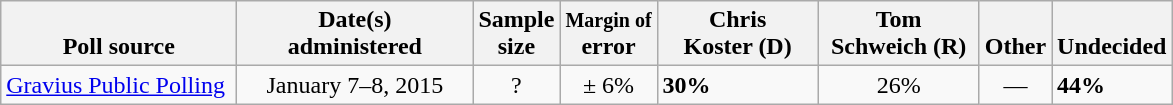<table class="wikitable">
<tr valign= bottom>
<th style="width:150px;">Poll source</th>
<th style="width:150px;">Date(s)<br>administered</th>
<th class=small>Sample<br>size</th>
<th><small>Margin of</small><br>error</th>
<th style="width:100px;">Chris<br>Koster (D)</th>
<th style="width:100px;">Tom<br>Schweich (R)</th>
<th style="width:40px;">Other</th>
<th style="width:40px;">Undecided</th>
</tr>
<tr>
<td><a href='#'>Gravius Public Polling</a></td>
<td align=center>January 7–8, 2015</td>
<td align=center>?</td>
<td align=center>± 6%</td>
<td><strong>30%</strong></td>
<td align=center>26%</td>
<td align=center>—</td>
<td><strong>44%</strong></td>
</tr>
</table>
